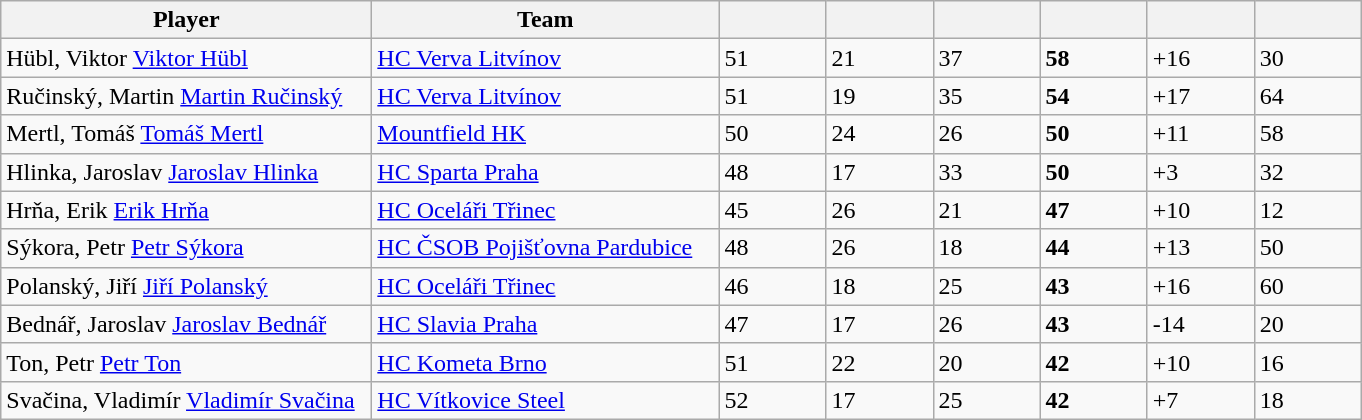<table class="wikitable sortable">
<tr>
<th style="width: 15em;">Player</th>
<th style="width: 14em;">Team</th>
<th style="width: 4em;"></th>
<th style="width: 4em;"></th>
<th style="width: 4em;"></th>
<th style="width: 4em;"></th>
<th style="width: 4em;"></th>
<th style="width: 4em;"></th>
</tr>
<tr>
<td><span>Hübl, Viktor</span> <a href='#'>Viktor Hübl</a></td>
<td><a href='#'>HC Verva Litvínov</a></td>
<td>51</td>
<td>21</td>
<td>37</td>
<td><strong>58</strong></td>
<td>+16</td>
<td>30</td>
</tr>
<tr>
<td><span>Ručinský, Martin</span> <a href='#'>Martin Ručinský</a></td>
<td><a href='#'>HC Verva Litvínov</a></td>
<td>51</td>
<td>19</td>
<td>35</td>
<td><strong>54</strong></td>
<td>+17</td>
<td>64</td>
</tr>
<tr>
<td><span>Mertl, Tomáš</span> <a href='#'>Tomáš Mertl</a></td>
<td><a href='#'>Mountfield HK</a></td>
<td>50</td>
<td>24</td>
<td>26</td>
<td><strong>50</strong></td>
<td>+11</td>
<td>58</td>
</tr>
<tr>
<td><span>Hlinka, Jaroslav</span> <a href='#'>Jaroslav Hlinka</a></td>
<td><a href='#'>HC Sparta Praha</a></td>
<td>48</td>
<td>17</td>
<td>33</td>
<td><strong>50</strong></td>
<td>+3</td>
<td>32</td>
</tr>
<tr>
<td><span>Hrňa, Erik</span> <a href='#'>Erik Hrňa</a></td>
<td><a href='#'>HC Oceláři Třinec</a></td>
<td>45</td>
<td>26</td>
<td>21</td>
<td><strong>47</strong></td>
<td>+10</td>
<td>12</td>
</tr>
<tr>
<td><span>Sýkora, Petr</span> <a href='#'>Petr Sýkora</a></td>
<td><a href='#'>HC ČSOB Pojišťovna Pardubice</a></td>
<td>48</td>
<td>26</td>
<td>18</td>
<td><strong>44</strong></td>
<td>+13</td>
<td>50</td>
</tr>
<tr>
<td><span>Polanský, Jiří</span> <a href='#'>Jiří Polanský</a></td>
<td><a href='#'>HC Oceláři Třinec</a></td>
<td>46</td>
<td>18</td>
<td>25</td>
<td><strong>43</strong></td>
<td>+16</td>
<td>60</td>
</tr>
<tr>
<td><span>Bednář, Jaroslav</span> <a href='#'>Jaroslav Bednář</a></td>
<td><a href='#'>HC Slavia Praha</a></td>
<td>47</td>
<td>17</td>
<td>26</td>
<td><strong>43</strong></td>
<td>-14</td>
<td>20</td>
</tr>
<tr>
<td><span>Ton, Petr</span> <a href='#'>Petr Ton</a></td>
<td><a href='#'>HC Kometa Brno</a></td>
<td>51</td>
<td>22</td>
<td>20</td>
<td><strong>42</strong></td>
<td>+10</td>
<td>16</td>
</tr>
<tr>
<td><span>Svačina, Vladimír</span> <a href='#'>Vladimír Svačina</a></td>
<td><a href='#'>HC Vítkovice Steel</a></td>
<td>52</td>
<td>17</td>
<td>25</td>
<td><strong>42</strong></td>
<td>+7</td>
<td>18</td>
</tr>
</table>
